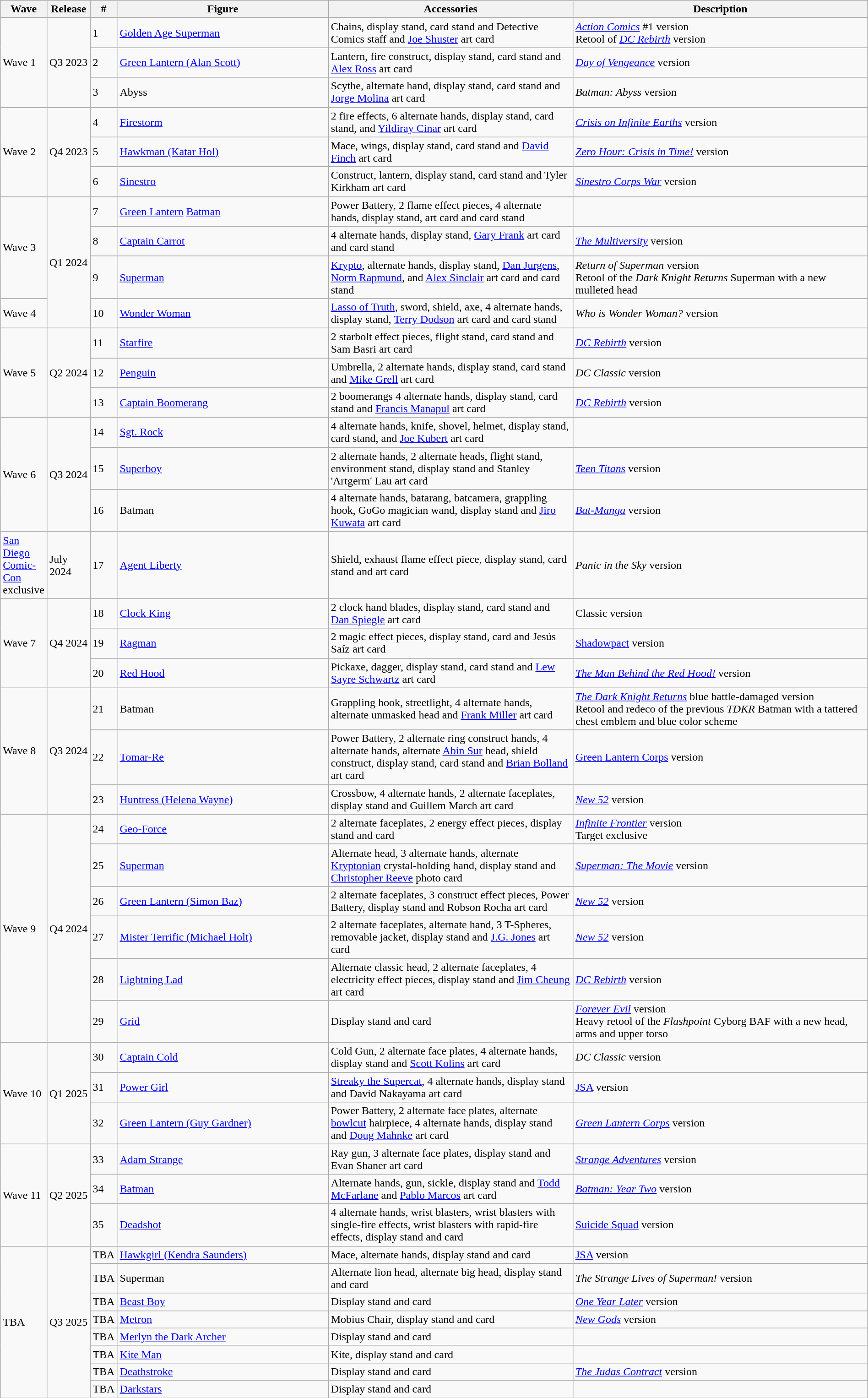<table class="wikitable" style="width:100%;">
<tr>
<th width=5%!scope="col">Wave</th>
<th width=5%!scope="col">Release</th>
<th width=1%!scope="col">#</th>
<th width=25%!scope="col">Figure</th>
<th width=29%!scope="col">Accessories</th>
<th width=35%!scope="col">Description</th>
</tr>
<tr>
<td rowspan=3>Wave 1</td>
<td rowspan=3>Q3 2023</td>
<td>1</td>
<td><a href='#'>Golden Age Superman</a></td>
<td>Chains, display stand, card stand and Detective Comics staff and <a href='#'>Joe Shuster</a> art card</td>
<td><em><a href='#'>Action Comics</a></em> #1 version<br>Retool of <em><a href='#'>DC Rebirth</a></em> version</td>
</tr>
<tr>
<td>2</td>
<td><a href='#'>Green Lantern (Alan Scott)</a></td>
<td>Lantern, fire construct, display stand, card stand and <a href='#'>Alex Ross</a> art card</td>
<td><em><a href='#'>Day of Vengeance</a></em> version</td>
</tr>
<tr>
<td>3</td>
<td>Abyss</td>
<td>Scythe, alternate hand, display stand, card stand and <a href='#'>Jorge Molina</a> art card</td>
<td><em>Batman: Abyss</em> version</td>
</tr>
<tr>
<td rowspan=3>Wave 2</td>
<td rowspan=3>Q4 2023</td>
<td>4</td>
<td><a href='#'>Firestorm</a></td>
<td>2 fire effects, 6 alternate hands, display stand, card stand, and <a href='#'>Yildiray Cinar</a> art card</td>
<td><em><a href='#'>Crisis on Infinite Earths</a></em> version</td>
</tr>
<tr>
<td>5</td>
<td><a href='#'>Hawkman (Katar Hol)</a></td>
<td>Mace, wings, display stand, card stand and <a href='#'>David Finch</a> art card</td>
<td><em><a href='#'>Zero Hour: Crisis in Time!</a></em> version</td>
</tr>
<tr>
<td>6</td>
<td><a href='#'>Sinestro</a></td>
<td>Construct, lantern, display stand, card stand and Tyler Kirkham art card</td>
<td><em><a href='#'>Sinestro Corps War</a></em> version</td>
</tr>
<tr>
<td rowspan=3>Wave 3</td>
<td rowspan=4>Q1 2024</td>
<td>7</td>
<td><a href='#'>Green Lantern</a> <a href='#'>Batman</a></td>
<td>Power Battery, 2 flame effect pieces, 4 alternate hands, display stand, art card and card stand</td>
<td></td>
</tr>
<tr>
<td>8</td>
<td><a href='#'>Captain Carrot</a></td>
<td>4 alternate hands, display stand, <a href='#'>Gary Frank</a> art card and card stand</td>
<td><em><a href='#'>The Multiversity</a></em> version</td>
</tr>
<tr>
<td>9</td>
<td><a href='#'>Superman</a></td>
<td><a href='#'>Krypto</a>, alternate hands, display stand, <a href='#'>Dan Jurgens</a>, <a href='#'>Norm Rapmund</a>, and <a href='#'>Alex Sinclair</a> art card and card stand</td>
<td><em>Return of Superman</em> version<br>Retool of the <em>Dark Knight Returns</em> Superman with a new mulleted head</td>
</tr>
<tr>
<td>Wave 4</td>
<td>10</td>
<td><a href='#'>Wonder Woman</a></td>
<td><a href='#'>Lasso of Truth</a>, sword, shield, axe, 4 alternate hands, display stand, <a href='#'>Terry Dodson</a> art card and card stand</td>
<td><em>Who is Wonder Woman?</em> version</td>
</tr>
<tr>
<td rowspan=3>Wave 5</td>
<td rowspan=3>Q2 2024</td>
<td>11</td>
<td><a href='#'>Starfire</a></td>
<td>2 starbolt effect pieces, flight stand, card stand and Sam Basri art card</td>
<td><em><a href='#'>DC Rebirth</a></em> version</td>
</tr>
<tr>
<td>12</td>
<td><a href='#'>Penguin</a></td>
<td>Umbrella, 2 alternate hands, display stand, card stand and <a href='#'>Mike Grell</a> art card</td>
<td><em>DC Classic</em> version</td>
</tr>
<tr>
<td>13</td>
<td><a href='#'>Captain Boomerang</a></td>
<td>2 boomerangs 4 alternate hands, display stand, card stand and <a href='#'>Francis Manapul</a> art card</td>
<td><em><a href='#'>DC Rebirth</a></em> version</td>
</tr>
<tr>
<td rowspan=3>Wave 6</td>
<td rowspan=3>Q3 2024</td>
<td>14</td>
<td><a href='#'>Sgt. Rock</a></td>
<td>4 alternate hands, knife, shovel, helmet, display stand, card stand, and <a href='#'>Joe Kubert</a> art card</td>
<td></td>
</tr>
<tr>
<td>15</td>
<td><a href='#'>Superboy</a></td>
<td>2 alternate hands, 2 alternate heads, flight stand, environment stand, display stand and Stanley 'Artgerm' Lau art card</td>
<td><em><a href='#'>Teen Titans</a></em> version</td>
</tr>
<tr>
<td>16</td>
<td>Batman</td>
<td>4 alternate hands, batarang, batcamera, grappling hook, GoGo magician wand, display stand and <a href='#'>Jiro Kuwata</a> art card</td>
<td><em><a href='#'>Bat-Manga</a></em> version</td>
</tr>
<tr>
<td><a href='#'>San Diego Comic-Con</a> exclusive</td>
<td>July 2024</td>
<td>17</td>
<td><a href='#'>Agent Liberty</a></td>
<td>Shield, exhaust flame effect piece, display stand, card stand and art card</td>
<td><em>Panic in the Sky</em> version</td>
</tr>
<tr>
<td rowspan=3>Wave 7</td>
<td rowspan=3>Q4 2024</td>
<td>18</td>
<td><a href='#'>Clock King</a></td>
<td>2 clock hand blades, display stand, card stand and <a href='#'>Dan Spiegle</a> art card</td>
<td>Classic version</td>
</tr>
<tr>
<td>19</td>
<td><a href='#'>Ragman</a></td>
<td>2 magic effect pieces, display stand, card and Jesús Saíz art card</td>
<td><a href='#'>Shadowpact</a> version</td>
</tr>
<tr>
<td>20</td>
<td><a href='#'>Red Hood</a></td>
<td>Pickaxe, dagger, display stand, card stand and <a href='#'>Lew Sayre Schwartz</a> art card</td>
<td><em><a href='#'>The Man Behind the Red Hood!</a></em> version</td>
</tr>
<tr>
<td rowspan=3>Wave 8</td>
<td rowspan=3>Q3 2024</td>
<td>21</td>
<td>Batman</td>
<td>Grappling hook, streetlight, 4 alternate hands, alternate unmasked head and <a href='#'>Frank Miller</a> art card</td>
<td><em><a href='#'>The Dark Knight Returns</a></em> blue battle-damaged version<br>Retool and redeco of the previous <em>TDKR</em> Batman with a tattered chest emblem and blue color scheme</td>
</tr>
<tr>
<td>22</td>
<td><a href='#'>Tomar-Re</a></td>
<td>Power Battery, 2 alternate ring construct hands, 4 alternate hands, alternate <a href='#'>Abin Sur</a> head, shield construct, display stand, card stand and <a href='#'>Brian Bolland</a> art card</td>
<td><a href='#'>Green Lantern Corps</a> version</td>
</tr>
<tr>
<td>23</td>
<td><a href='#'>Huntress (Helena Wayne)</a></td>
<td>Crossbow, 4 alternate hands, 2 alternate faceplates, display stand and Guillem March art card</td>
<td><em><a href='#'>New 52</a></em> version</td>
</tr>
<tr>
<td rowspan=6>Wave 9</td>
<td rowspan=6>Q4 2024</td>
<td>24</td>
<td><a href='#'>Geo-Force</a></td>
<td>2 alternate faceplates, 2 energy effect pieces, display stand and card</td>
<td><em><a href='#'>Infinite Frontier</a></em> version<br>Target exclusive</td>
</tr>
<tr>
<td>25</td>
<td><a href='#'>Superman</a></td>
<td>Alternate head, 3 alternate hands, alternate <a href='#'>Kryptonian</a> crystal-holding hand, display stand and <a href='#'>Christopher Reeve</a> photo card</td>
<td><em><a href='#'>Superman: The Movie</a></em> version</td>
</tr>
<tr>
<td>26</td>
<td><a href='#'>Green Lantern (Simon Baz)</a></td>
<td>2 alternate faceplates, 3 construct effect pieces, Power Battery, display stand and Robson Rocha art card</td>
<td><em><a href='#'>New 52</a></em> version</td>
</tr>
<tr>
<td>27</td>
<td><a href='#'>Mister Terrific (Michael Holt)</a></td>
<td>2 alternate faceplates, alternate hand, 3 T-Spheres, removable jacket, display stand and <a href='#'>J.G. Jones</a> art card</td>
<td><em><a href='#'>New 52</a></em> version</td>
</tr>
<tr>
<td>28</td>
<td><a href='#'>Lightning Lad</a></td>
<td>Alternate classic head, 2 alternate faceplates, 4 electricity effect pieces, display stand and <a href='#'>Jim Cheung</a> art card</td>
<td><em><a href='#'>DC Rebirth</a></em> version</td>
</tr>
<tr>
<td>29</td>
<td><a href='#'>Grid</a></td>
<td>Display stand and card</td>
<td><em><a href='#'>Forever Evil</a></em> version<br>Heavy retool of the <em>Flashpoint</em> Cyborg BAF with a new head, arms and upper torso</td>
</tr>
<tr>
<td rowspan=3>Wave 10</td>
<td rowspan=3>Q1 2025</td>
<td>30</td>
<td><a href='#'>Captain Cold</a></td>
<td>Cold Gun, 2 alternate face plates, 4 alternate hands, display stand and <a href='#'>Scott Kolins</a> art card</td>
<td><em>DC Classic</em> version</td>
</tr>
<tr>
<td>31</td>
<td><a href='#'>Power Girl</a></td>
<td><a href='#'>Streaky the Supercat</a>, 4 alternate hands, display stand and David Nakayama art card</td>
<td><a href='#'>JSA</a> version</td>
</tr>
<tr>
<td>32</td>
<td><a href='#'>Green Lantern (Guy Gardner)</a></td>
<td>Power Battery, 2 alternate face plates, alternate <a href='#'>bowlcut</a> hairpiece, 4 alternate hands, display stand and <a href='#'>Doug Mahnke</a> art card</td>
<td><em><a href='#'>Green Lantern Corps</a></em> version</td>
</tr>
<tr>
<td rowspan=3>Wave 11</td>
<td rowspan=3>Q2 2025</td>
<td>33</td>
<td><a href='#'>Adam Strange</a></td>
<td>Ray gun, 3 alternate face plates, display stand and Evan Shaner art card</td>
<td><em><a href='#'>Strange Adventures</a></em> version</td>
</tr>
<tr>
<td>34</td>
<td><a href='#'>Batman</a></td>
<td>Alternate hands, gun, sickle, display stand and <a href='#'>Todd McFarlane</a> and <a href='#'>Pablo Marcos</a> art card</td>
<td><em><a href='#'>Batman: Year Two</a></em> version</td>
</tr>
<tr>
<td>35</td>
<td><a href='#'>Deadshot</a></td>
<td>4 alternate hands, wrist blasters, wrist blasters with single-fire effects, wrist blasters with rapid-fire effects, display stand and card</td>
<td><a href='#'>Suicide Squad</a> version</td>
</tr>
<tr>
<td rowspan=8>TBA</td>
<td rowspan=8>Q3 2025</td>
<td>TBA</td>
<td><a href='#'>Hawkgirl (Kendra Saunders)</a></td>
<td>Mace, alternate hands, display stand and card</td>
<td><a href='#'>JSA</a> version</td>
</tr>
<tr>
<td>TBA</td>
<td>Superman</td>
<td>Alternate lion head, alternate big head, display stand and card</td>
<td><em>The Strange Lives of Superman!</em> version</td>
</tr>
<tr>
<td>TBA</td>
<td><a href='#'>Beast Boy</a></td>
<td>Display stand and card</td>
<td><em><a href='#'>One Year Later</a></em> version</td>
</tr>
<tr>
<td>TBA</td>
<td><a href='#'>Metron</a></td>
<td>Mobius Chair, display stand and card</td>
<td><em><a href='#'>New Gods</a></em> version</td>
</tr>
<tr>
<td>TBA</td>
<td><a href='#'>Merlyn the Dark Archer</a></td>
<td>Display stand and card</td>
<td></td>
</tr>
<tr>
<td>TBA</td>
<td><a href='#'>Kite Man</a></td>
<td>Kite, display stand and card</td>
<td></td>
</tr>
<tr>
<td>TBA</td>
<td><a href='#'>Deathstroke</a></td>
<td>Display stand and card</td>
<td><em><a href='#'>The Judas Contract</a></em> version</td>
</tr>
<tr>
<td>TBA</td>
<td><a href='#'>Darkstars</a></td>
<td>Display stand and card</td>
<td></td>
</tr>
</table>
